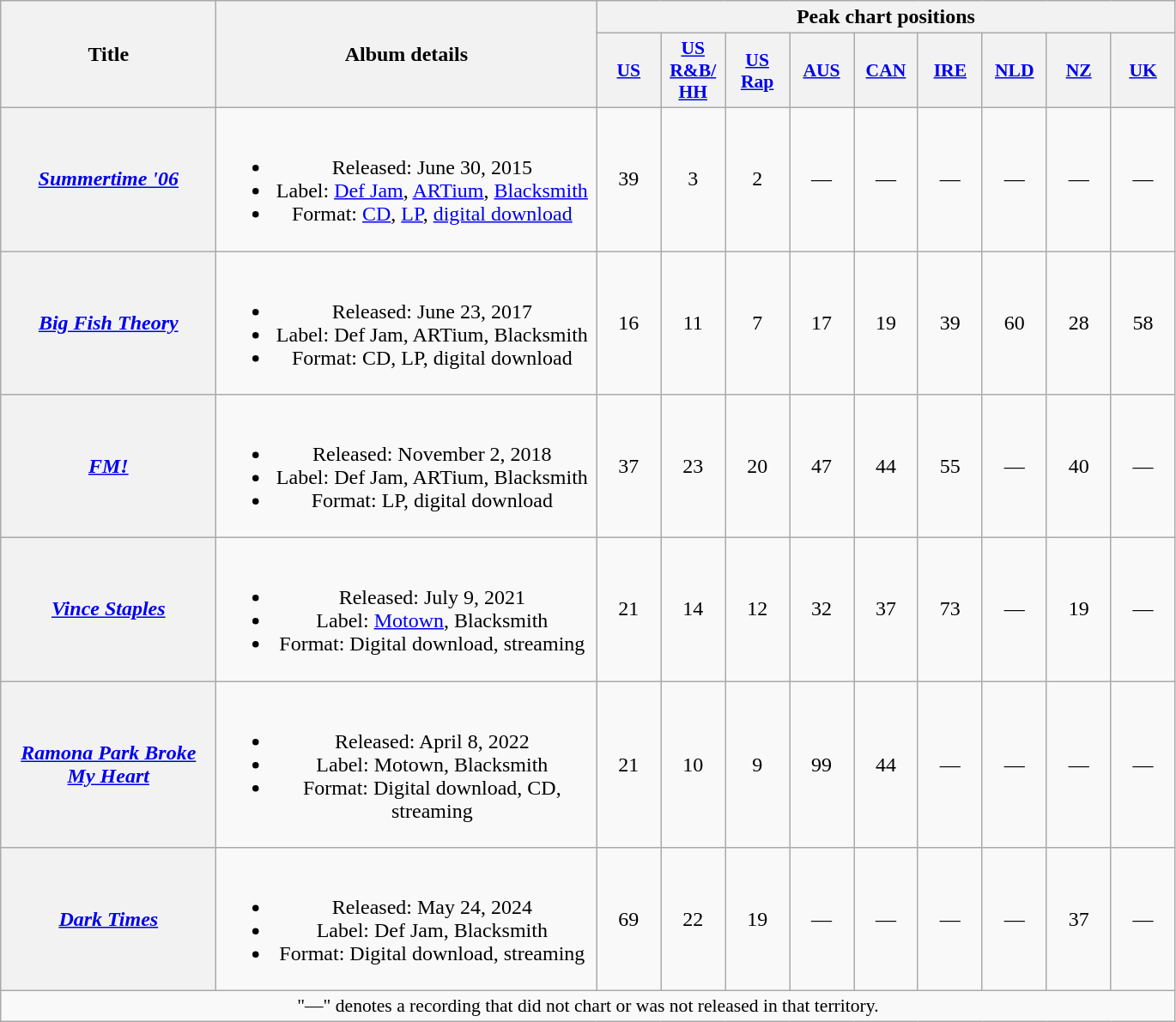<table class="wikitable plainrowheaders" style="text-align:center;">
<tr>
<th scope="col" rowspan="2" style="width:10em;">Title</th>
<th scope="col" rowspan="2" style="width:18em;">Album details</th>
<th scope="col" colspan="9" style="width:9em;">Peak chart positions</th>
</tr>
<tr>
<th scope="col" style="width:3em;font-size:90%;"><a href='#'>US</a><br></th>
<th scope="col" style="width:3em;font-size:90%;"><a href='#'>US<br>R&B/<br>HH</a><br></th>
<th scope="col" style="width:3em;font-size:90%;"><a href='#'>US<br>Rap</a><br></th>
<th scope="col" style="width:3em;font-size:90%;"><a href='#'>AUS</a><br></th>
<th scope="col" style="width:3em;font-size:90%;"><a href='#'>CAN</a><br></th>
<th scope="col" style="width:3em;font-size:90%;"><a href='#'>IRE</a><br></th>
<th scope="col" style="width:3em;font-size:90%;"><a href='#'>NLD</a><br></th>
<th scope="col" style="width:3em;font-size:90%;"><a href='#'>NZ</a><br></th>
<th scope="col" style="width:3em;font-size:90%;"><a href='#'>UK</a><br></th>
</tr>
<tr>
<th scope="row"><em><a href='#'>Summertime '06</a></em></th>
<td><br><ul><li>Released: June 30, 2015</li><li>Label: <a href='#'>Def Jam</a>, <a href='#'>ARTium</a>, <a href='#'>Blacksmith</a></li><li>Format: <a href='#'>CD</a>, <a href='#'>LP</a>, <a href='#'>digital download</a></li></ul></td>
<td>39</td>
<td>3</td>
<td>2</td>
<td>—</td>
<td>—</td>
<td>—</td>
<td>—</td>
<td>—</td>
<td>—</td>
</tr>
<tr>
<th scope="row"><em><a href='#'>Big Fish Theory</a></em></th>
<td><br><ul><li>Released: June 23, 2017</li><li>Label: Def Jam, ARTium, Blacksmith</li><li>Format: CD, LP, digital download</li></ul></td>
<td>16</td>
<td>11</td>
<td>7</td>
<td>17</td>
<td>19</td>
<td>39</td>
<td>60</td>
<td>28</td>
<td>58</td>
</tr>
<tr>
<th scope="row"><em><a href='#'>FM!</a></em></th>
<td><br><ul><li>Released: November 2, 2018</li><li>Label: Def Jam, ARTium, Blacksmith</li><li>Format: LP, digital download</li></ul></td>
<td>37</td>
<td>23</td>
<td>20</td>
<td>47</td>
<td>44</td>
<td>55</td>
<td>—</td>
<td>40</td>
<td>—</td>
</tr>
<tr>
<th scope="row"><em><a href='#'>Vince Staples</a></em></th>
<td><br><ul><li>Released: July 9, 2021</li><li>Label: <a href='#'>Motown</a>, Blacksmith</li><li>Format: Digital download, streaming</li></ul></td>
<td>21</td>
<td>14</td>
<td>12</td>
<td>32</td>
<td>37</td>
<td>73</td>
<td>—</td>
<td>19</td>
<td>—</td>
</tr>
<tr>
<th scope="row"><em><a href='#'>Ramona Park Broke My Heart</a></em></th>
<td><br><ul><li>Released: April 8, 2022</li><li>Label: Motown, Blacksmith</li><li>Format: Digital download, CD, streaming</li></ul></td>
<td>21</td>
<td>10</td>
<td>9</td>
<td>99</td>
<td>44</td>
<td>—</td>
<td>—</td>
<td>—</td>
<td>—</td>
</tr>
<tr>
<th scope="row"><em><a href='#'>Dark Times</a></em></th>
<td><br><ul><li>Released: May 24, 2024</li><li>Label: Def Jam, Blacksmith</li><li>Format: Digital download, streaming</li></ul></td>
<td>69</td>
<td>22</td>
<td>19</td>
<td>—</td>
<td>—</td>
<td>—</td>
<td>—</td>
<td>37<br></td>
<td>—</td>
</tr>
<tr>
<td colspan="14" style="font-size:90%">"—" denotes a recording that did not chart or was not released in that territory.</td>
</tr>
</table>
